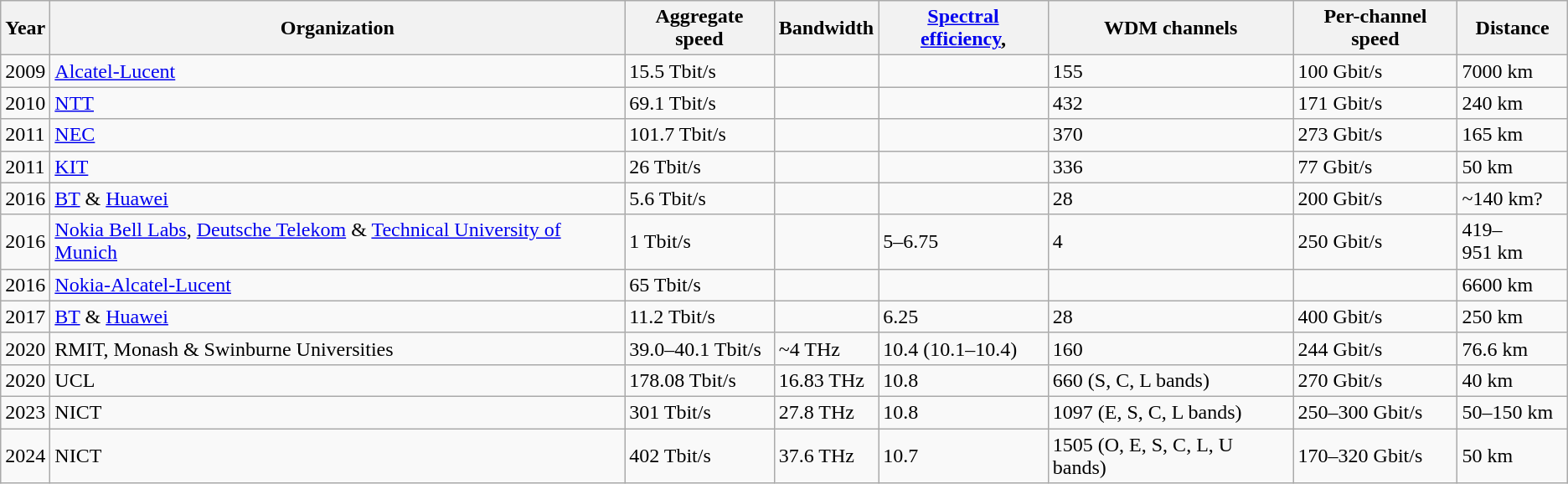<table class=wikitable>
<tr>
<th>Year</th>
<th>Organization</th>
<th>Aggregate speed</th>
<th>Bandwidth</th>
<th><a href='#'>Spectral efficiency</a>, </th>
<th>WDM channels</th>
<th>Per-channel speed</th>
<th>Distance</th>
</tr>
<tr>
<td>2009</td>
<td><a href='#'>Alcatel-Lucent</a></td>
<td>15.5 Tbit/s</td>
<td></td>
<td></td>
<td>155</td>
<td>100 Gbit/s</td>
<td>7000 km</td>
</tr>
<tr>
<td>2010</td>
<td><a href='#'>NTT</a></td>
<td>69.1 Tbit/s</td>
<td></td>
<td></td>
<td>432</td>
<td>171 Gbit/s</td>
<td>240 km</td>
</tr>
<tr>
<td>2011</td>
<td><a href='#'>NEC</a></td>
<td>101.7 Tbit/s</td>
<td></td>
<td></td>
<td>370</td>
<td>273 Gbit/s</td>
<td>165 km</td>
</tr>
<tr>
<td>2011</td>
<td><a href='#'>KIT</a></td>
<td>26 Tbit/s</td>
<td></td>
<td></td>
<td>336</td>
<td>77 Gbit/s</td>
<td>50 km</td>
</tr>
<tr>
<td>2016</td>
<td><a href='#'>BT</a> & <a href='#'>Huawei</a></td>
<td>5.6 Tbit/s</td>
<td></td>
<td></td>
<td>28</td>
<td>200 Gbit/s</td>
<td>~140 km?</td>
</tr>
<tr>
<td>2016</td>
<td><a href='#'>Nokia Bell Labs</a>, <a href='#'>Deutsche Telekom</a> & <a href='#'>Technical University of Munich</a></td>
<td>1 Tbit/s</td>
<td></td>
<td>5–6.75</td>
<td>4</td>
<td>250 Gbit/s</td>
<td>419–951 km</td>
</tr>
<tr>
<td>2016</td>
<td><a href='#'>Nokia-Alcatel-Lucent</a></td>
<td>65 Tbit/s</td>
<td></td>
<td></td>
<td></td>
<td></td>
<td>6600 km</td>
</tr>
<tr>
<td>2017</td>
<td><a href='#'>BT</a> & <a href='#'>Huawei</a></td>
<td>11.2 Tbit/s</td>
<td></td>
<td>6.25</td>
<td>28</td>
<td>400 Gbit/s</td>
<td>250 km</td>
</tr>
<tr>
<td>2020</td>
<td>RMIT, Monash & Swinburne Universities</td>
<td>39.0–40.1 Tbit/s</td>
<td>~4 THz</td>
<td>10.4 (10.1–10.4)</td>
<td>160</td>
<td>244 Gbit/s</td>
<td>76.6 km</td>
</tr>
<tr>
<td>2020</td>
<td>UCL</td>
<td>178.08 Tbit/s</td>
<td>16.83 THz</td>
<td>10.8</td>
<td>660 (S, C, L bands)</td>
<td>270 Gbit/s</td>
<td>40 km</td>
</tr>
<tr>
<td>2023</td>
<td>NICT</td>
<td>301 Tbit/s</td>
<td>27.8 THz</td>
<td>10.8</td>
<td>1097 (E, S, C, L bands)</td>
<td>250–300 Gbit/s</td>
<td>50–150 km</td>
</tr>
<tr>
<td>2024</td>
<td>NICT</td>
<td>402 Tbit/s</td>
<td>37.6 THz</td>
<td>10.7</td>
<td>1505 (O, E, S, C, L, U bands)</td>
<td>170–320 Gbit/s</td>
<td>50 km</td>
</tr>
</table>
